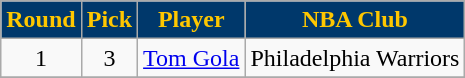<table class="wikitable">
<tr align="center">
<th style="background:#00386B;color:#FFC700;">Round</th>
<th style="background:#00386B;color:#FFC700;">Pick</th>
<th style="background:#00386B;color:#FFC700;">Player</th>
<th style="background:#00386B;color:#FFC700;">NBA Club</th>
</tr>
<tr align="center" bgcolor="">
<td>1</td>
<td>3</td>
<td><a href='#'>Tom Gola</a></td>
<td>Philadelphia Warriors</td>
</tr>
<tr align="center" bgcolor="">
</tr>
</table>
